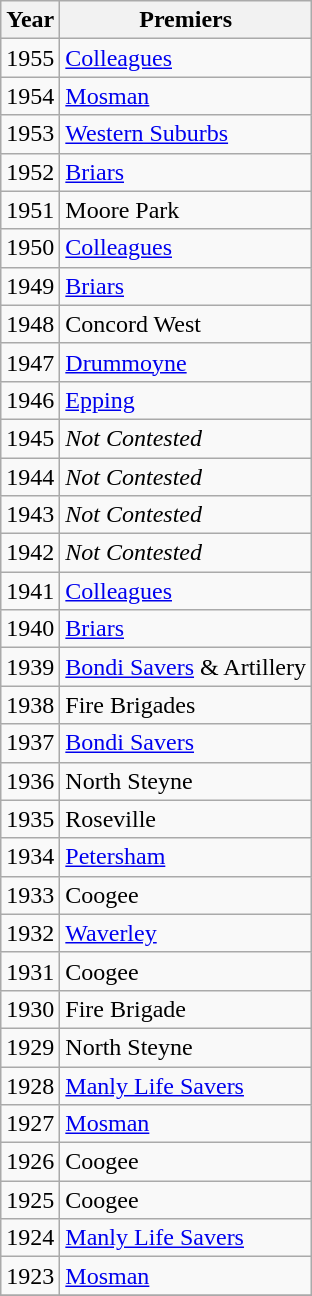<table class="wikitable">
<tr>
<th>Year</th>
<th>Premiers</th>
</tr>
<tr>
<td>1955</td>
<td><a href='#'>Colleagues</a></td>
</tr>
<tr>
<td>1954</td>
<td><a href='#'>Mosman</a></td>
</tr>
<tr>
<td>1953</td>
<td><a href='#'>Western Suburbs</a></td>
</tr>
<tr>
<td>1952</td>
<td><a href='#'>Briars</a></td>
</tr>
<tr>
<td>1951</td>
<td>Moore Park</td>
</tr>
<tr>
<td>1950</td>
<td><a href='#'>Colleagues</a></td>
</tr>
<tr>
<td>1949</td>
<td><a href='#'>Briars</a></td>
</tr>
<tr>
<td>1948</td>
<td>Concord West</td>
</tr>
<tr>
<td>1947</td>
<td><a href='#'>Drummoyne</a></td>
</tr>
<tr>
<td>1946</td>
<td><a href='#'>Epping</a></td>
</tr>
<tr>
<td>1945</td>
<td><em>Not Contested</em></td>
</tr>
<tr>
<td>1944</td>
<td><em>Not Contested</em></td>
</tr>
<tr>
<td>1943</td>
<td><em>Not Contested</em></td>
</tr>
<tr>
<td>1942</td>
<td><em>Not Contested</em></td>
</tr>
<tr>
<td>1941</td>
<td><a href='#'>Colleagues</a></td>
</tr>
<tr>
<td>1940</td>
<td><a href='#'>Briars</a></td>
</tr>
<tr>
<td>1939</td>
<td><a href='#'>Bondi Savers</a> & Artillery</td>
</tr>
<tr>
<td>1938</td>
<td>Fire Brigades</td>
</tr>
<tr>
<td>1937</td>
<td><a href='#'>Bondi Savers</a></td>
</tr>
<tr>
<td>1936</td>
<td>North Steyne</td>
</tr>
<tr>
<td>1935</td>
<td>Roseville</td>
</tr>
<tr>
<td>1934</td>
<td><a href='#'>Petersham</a></td>
</tr>
<tr>
<td>1933</td>
<td>Coogee</td>
</tr>
<tr>
<td>1932</td>
<td><a href='#'>Waverley</a></td>
</tr>
<tr>
<td>1931</td>
<td>Coogee</td>
</tr>
<tr>
<td>1930</td>
<td>Fire Brigade</td>
</tr>
<tr>
<td>1929</td>
<td>North Steyne</td>
</tr>
<tr>
<td>1928</td>
<td><a href='#'>Manly Life Savers</a></td>
</tr>
<tr>
<td>1927</td>
<td><a href='#'>Mosman</a></td>
</tr>
<tr>
<td>1926</td>
<td>Coogee</td>
</tr>
<tr>
<td>1925</td>
<td>Coogee</td>
</tr>
<tr>
<td>1924</td>
<td><a href='#'>Manly Life Savers</a></td>
</tr>
<tr>
<td>1923</td>
<td><a href='#'>Mosman</a></td>
</tr>
<tr>
</tr>
</table>
